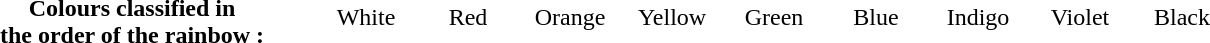<table style="margin: 1em auto; text-align: center">
<tr>
<td style="width: 15em" rowspan=2><strong>Colours classified in <br>the order of the rainbow : </strong></td>
<td style="width: 4em">White</td>
<td style="width: 4em">Red</td>
<td style="width: 4em">Orange</td>
<td style="width: 4em">Yellow</td>
<td style="width: 4em">Green</td>
<td style="width: 4em">Blue</td>
<td style="width: 4em">Indigo</td>
<td style="width: 4em">Violet</td>
<td style="width: 4em">Black</td>
</tr>
<tr>
<td></td>
<td></td>
<td></td>
<td></td>
<td></td>
<td></td>
<td></td>
<td></td>
<td></td>
</tr>
</table>
